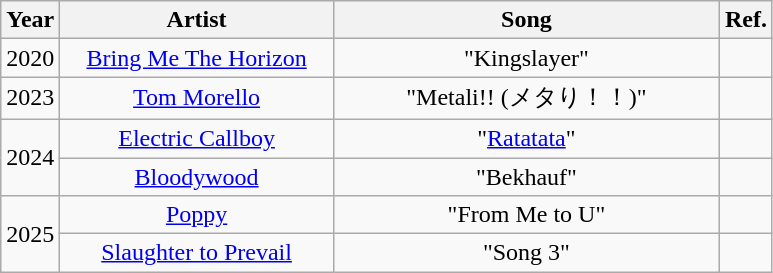<table class="wikitable plainrowheaders" style="text-align:center;">
<tr>
<th>Year</th>
<th width="175">Artist</th>
<th width="250">Song</th>
<th>Ref.</th>
</tr>
<tr>
<td align="center" rowspan="1">2020</td>
<td><a href='#'>Bring Me The Horizon</a></td>
<td>"Kingslayer"</td>
<td align="center"></td>
</tr>
<tr>
<td align="center" rowspan="1">2023</td>
<td><a href='#'>Tom Morello</a></td>
<td>"Metali!! (メタり！！)"</td>
<td align="center"></td>
</tr>
<tr>
<td align="center" rowspan="2">2024</td>
<td><a href='#'>Electric Callboy</a></td>
<td>"<a href='#'>Ratatata</a>"</td>
<td align="center"></td>
</tr>
<tr>
<td><a href='#'>Bloodywood</a></td>
<td>"Bekhauf"</td>
<td align="center"></td>
</tr>
<tr>
<td align="center" rowspan="2">2025</td>
<td><a href='#'>Poppy</a></td>
<td>"From Me to U"</td>
<td align="center"></td>
</tr>
<tr>
<td><a href='#'>Slaughter to Prevail</a></td>
<td>"Song 3"</td>
<td align="center"></td>
</tr>
</table>
